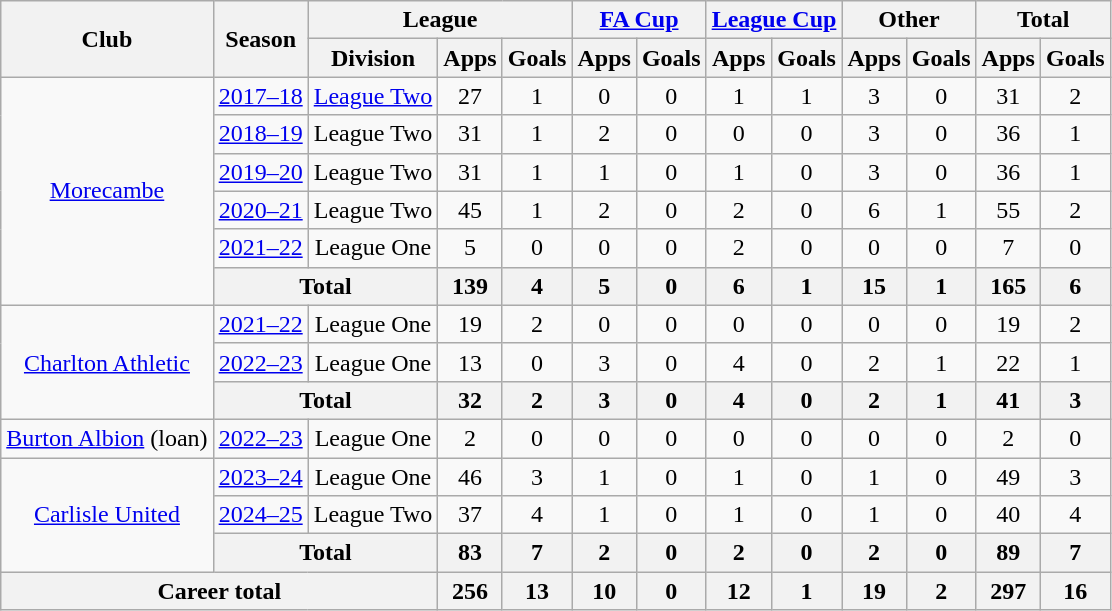<table class="wikitable" style="text-align:center">
<tr>
<th rowspan="2">Club</th>
<th rowspan="2">Season</th>
<th colspan="3">League</th>
<th colspan="2"><a href='#'>FA Cup</a></th>
<th colspan="2"><a href='#'>League Cup</a></th>
<th colspan="2">Other</th>
<th colspan="2">Total</th>
</tr>
<tr>
<th>Division</th>
<th>Apps</th>
<th>Goals</th>
<th>Apps</th>
<th>Goals</th>
<th>Apps</th>
<th>Goals</th>
<th>Apps</th>
<th>Goals</th>
<th>Apps</th>
<th>Goals</th>
</tr>
<tr>
<td rowspan=6><a href='#'>Morecambe</a></td>
<td><a href='#'>2017–18</a></td>
<td><a href='#'>League Two</a></td>
<td>27</td>
<td>1</td>
<td>0</td>
<td>0</td>
<td>1</td>
<td>1</td>
<td>3</td>
<td>0</td>
<td>31</td>
<td>2</td>
</tr>
<tr>
<td><a href='#'>2018–19</a></td>
<td>League Two</td>
<td>31</td>
<td>1</td>
<td>2</td>
<td>0</td>
<td>0</td>
<td>0</td>
<td>3</td>
<td>0</td>
<td>36</td>
<td>1</td>
</tr>
<tr>
<td><a href='#'>2019–20</a></td>
<td>League Two</td>
<td>31</td>
<td>1</td>
<td>1</td>
<td>0</td>
<td>1</td>
<td>0</td>
<td>3</td>
<td>0</td>
<td>36</td>
<td>1</td>
</tr>
<tr>
<td><a href='#'>2020–21</a></td>
<td>League Two</td>
<td>45</td>
<td>1</td>
<td>2</td>
<td>0</td>
<td>2</td>
<td>0</td>
<td>6</td>
<td>1</td>
<td>55</td>
<td>2</td>
</tr>
<tr>
<td><a href='#'>2021–22</a></td>
<td>League One</td>
<td>5</td>
<td>0</td>
<td>0</td>
<td>0</td>
<td>2</td>
<td>0</td>
<td>0</td>
<td>0</td>
<td>7</td>
<td>0</td>
</tr>
<tr>
<th colspan="2">Total</th>
<th>139</th>
<th>4</th>
<th>5</th>
<th>0</th>
<th>6</th>
<th>1</th>
<th>15</th>
<th>1</th>
<th>165</th>
<th>6</th>
</tr>
<tr>
<td rowspan="3"><a href='#'>Charlton Athletic</a></td>
<td><a href='#'>2021–22</a></td>
<td>League One</td>
<td>19</td>
<td>2</td>
<td>0</td>
<td>0</td>
<td>0</td>
<td>0</td>
<td>0</td>
<td>0</td>
<td>19</td>
<td>2</td>
</tr>
<tr>
<td><a href='#'>2022–23</a></td>
<td>League One</td>
<td>13</td>
<td>0</td>
<td>3</td>
<td>0</td>
<td>4</td>
<td>0</td>
<td>2</td>
<td>1</td>
<td>22</td>
<td>1</td>
</tr>
<tr>
<th colspan="2">Total</th>
<th>32</th>
<th>2</th>
<th>3</th>
<th>0</th>
<th>4</th>
<th>0</th>
<th>2</th>
<th>1</th>
<th>41</th>
<th>3</th>
</tr>
<tr>
<td><a href='#'>Burton Albion</a> (loan)</td>
<td><a href='#'>2022–23</a></td>
<td>League One</td>
<td>2</td>
<td>0</td>
<td>0</td>
<td>0</td>
<td>0</td>
<td>0</td>
<td>0</td>
<td>0</td>
<td>2</td>
<td>0</td>
</tr>
<tr>
<td rowspan="3"><a href='#'>Carlisle United</a></td>
<td><a href='#'>2023–24</a></td>
<td>League One</td>
<td>46</td>
<td>3</td>
<td>1</td>
<td>0</td>
<td>1</td>
<td>0</td>
<td>1</td>
<td>0</td>
<td>49</td>
<td>3</td>
</tr>
<tr>
<td><a href='#'>2024–25</a></td>
<td>League Two</td>
<td>37</td>
<td>4</td>
<td>1</td>
<td>0</td>
<td>1</td>
<td>0</td>
<td>1</td>
<td>0</td>
<td>40</td>
<td>4</td>
</tr>
<tr>
<th colspan="2">Total</th>
<th>83</th>
<th>7</th>
<th>2</th>
<th>0</th>
<th>2</th>
<th>0</th>
<th>2</th>
<th>0</th>
<th>89</th>
<th>7</th>
</tr>
<tr>
<th colspan="3">Career total</th>
<th>256</th>
<th>13</th>
<th>10</th>
<th>0</th>
<th>12</th>
<th>1</th>
<th>19</th>
<th>2</th>
<th>297</th>
<th>16</th>
</tr>
</table>
